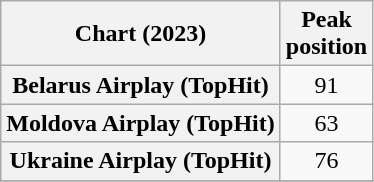<table class="wikitable plainrowheaders sortable" style="text-align:center">
<tr>
<th scope="col">Chart (2023)</th>
<th scope="col">Peak<br>position</th>
</tr>
<tr>
<th scope="row">Belarus Airplay (TopHit)</th>
<td>91</td>
</tr>
<tr>
<th scope="row">Moldova Airplay (TopHit)</th>
<td>63</td>
</tr>
<tr>
<th scope="row">Ukraine Airplay (TopHit)</th>
<td>76</td>
</tr>
<tr>
</tr>
</table>
